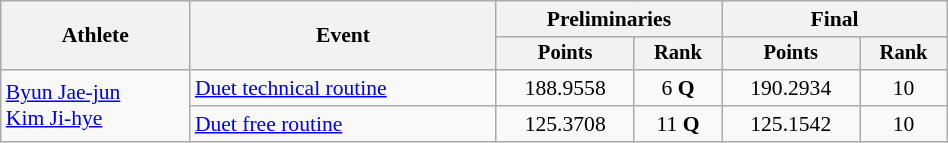<table class="wikitable" style="text-align:center; font-size:90%; width:50%;">
<tr>
<th rowspan="2">Athlete</th>
<th rowspan="2">Event</th>
<th colspan="2">Preliminaries</th>
<th colspan="2">Final</th>
</tr>
<tr style="font-size:95%">
<th>Points</th>
<th>Rank</th>
<th>Points</th>
<th>Rank</th>
</tr>
<tr>
<td align=left rowspan=2><a href='#'>Byun Jae-jun</a><br> <a href='#'>Kim Ji-hye</a></td>
<td align=left><a href='#'>Duet technical routine</a></td>
<td>188.9558</td>
<td>6 <strong>Q</strong></td>
<td>190.2934</td>
<td>10</td>
</tr>
<tr>
<td align=left><a href='#'>Duet free routine</a></td>
<td>125.3708</td>
<td>11 <strong>Q</strong></td>
<td>125.1542</td>
<td>10</td>
</tr>
</table>
